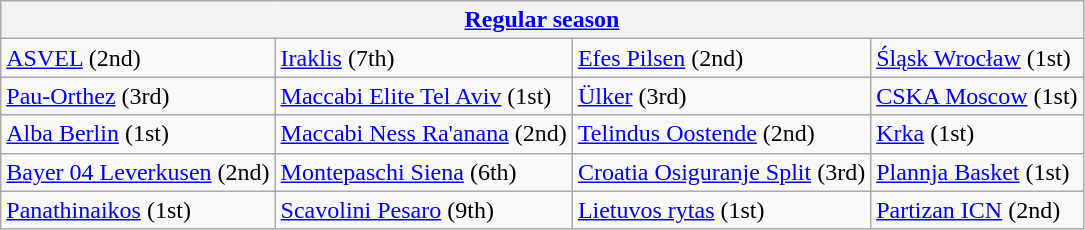<table class="wikitable">
<tr>
<th colspan="4"><a href='#'>Regular season</a></th>
</tr>
<tr>
<td> <a href='#'>ASVEL</a> (2nd)</td>
<td> <a href='#'>Iraklis</a> (7th)</td>
<td> <a href='#'>Efes Pilsen</a> (2nd)</td>
<td> <a href='#'>Śląsk Wrocław</a> (1st)</td>
</tr>
<tr>
<td> <a href='#'>Pau-Orthez</a> (3rd)</td>
<td> <a href='#'>Maccabi Elite Tel Aviv</a> (1st)</td>
<td> <a href='#'>Ülker</a> (3rd)</td>
<td> <a href='#'>CSKA Moscow</a> (1st)</td>
</tr>
<tr>
<td> <a href='#'>Alba Berlin</a> (1st)</td>
<td> <a href='#'>Maccabi Ness Ra'anana</a> (2nd)</td>
<td> <a href='#'>Telindus Oostende</a> (2nd)</td>
<td> <a href='#'>Krka</a> (1st)</td>
</tr>
<tr>
<td> <a href='#'>Bayer 04 Leverkusen</a> (2nd)</td>
<td> <a href='#'>Montepaschi Siena</a> (6th)</td>
<td> <a href='#'>Croatia Osiguranje Split</a> (3rd)</td>
<td> <a href='#'>Plannja Basket</a> (1st)</td>
</tr>
<tr>
<td> <a href='#'>Panathinaikos</a> (1st)</td>
<td> <a href='#'>Scavolini Pesaro</a> (9th)</td>
<td> <a href='#'>Lietuvos rytas</a> (1st)</td>
<td> <a href='#'>Partizan ICN</a> (2nd)</td>
</tr>
</table>
